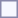<table style="border:1px solid #8888aa; background-color:#f7f8ff; padding:5px; font-size:95%; margin: 0px 12px 12px 0px;">
</table>
